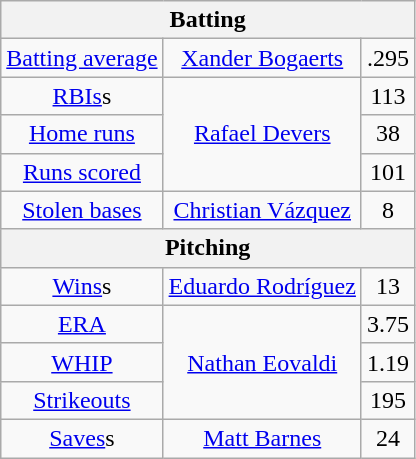<table class="wikitable" style="text-align:center; font-size: 100%;">
<tr>
<th colspan=3>Batting</th>
</tr>
<tr>
<td><a href='#'>Batting average</a></td>
<td><a href='#'>Xander Bogaerts</a></td>
<td>.295</td>
</tr>
<tr>
<td><a href='#'>RBIs</a>s</td>
<td rowspan=3><a href='#'>Rafael Devers</a></td>
<td>113</td>
</tr>
<tr>
<td><a href='#'>Home runs</a></td>
<td>38</td>
</tr>
<tr>
<td><a href='#'>Runs scored</a></td>
<td>101</td>
</tr>
<tr>
<td><a href='#'>Stolen bases</a></td>
<td><a href='#'>Christian Vázquez</a></td>
<td>8</td>
</tr>
<tr>
<th colspan=3>Pitching</th>
</tr>
<tr>
<td><a href='#'>Wins</a>s</td>
<td><a href='#'>Eduardo Rodríguez</a></td>
<td>13</td>
</tr>
<tr>
<td><a href='#'>ERA</a></td>
<td rowspan=3><a href='#'>Nathan Eovaldi</a></td>
<td>3.75</td>
</tr>
<tr>
<td><a href='#'>WHIP</a></td>
<td>1.19</td>
</tr>
<tr>
<td><a href='#'>Strikeouts</a></td>
<td>195</td>
</tr>
<tr>
<td><a href='#'>Saves</a>s</td>
<td><a href='#'>Matt Barnes</a></td>
<td>24</td>
</tr>
</table>
